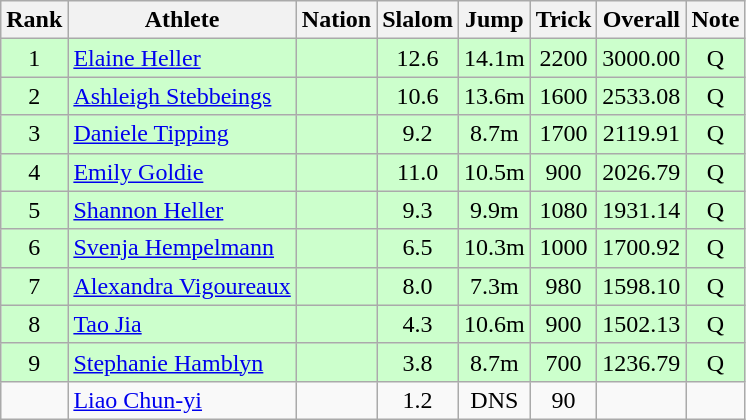<table class="wikitable sortable" style="text-align:center">
<tr>
<th>Rank</th>
<th>Athlete</th>
<th>Nation</th>
<th>Slalom</th>
<th>Jump</th>
<th>Trick</th>
<th>Overall</th>
<th>Note</th>
</tr>
<tr bgcolor=ccffcc>
<td>1</td>
<td align=left><a href='#'>Elaine Heller</a></td>
<td align=left></td>
<td>12.6</td>
<td>14.1m</td>
<td>2200</td>
<td>3000.00</td>
<td>Q</td>
</tr>
<tr bgcolor=ccffcc>
<td>2</td>
<td align=left><a href='#'>Ashleigh Stebbeings</a></td>
<td align=left></td>
<td>10.6</td>
<td>13.6m</td>
<td>1600</td>
<td>2533.08</td>
<td>Q</td>
</tr>
<tr bgcolor=ccffcc>
<td>3</td>
<td align=left><a href='#'>Daniele Tipping</a></td>
<td align=left></td>
<td>9.2</td>
<td>8.7m</td>
<td>1700</td>
<td>2119.91</td>
<td>Q</td>
</tr>
<tr bgcolor=ccffcc>
<td>4</td>
<td align=left><a href='#'>Emily Goldie</a></td>
<td align=left></td>
<td>11.0</td>
<td>10.5m</td>
<td>900</td>
<td>2026.79</td>
<td>Q</td>
</tr>
<tr bgcolor=ccffcc>
<td>5</td>
<td align=left><a href='#'>Shannon Heller</a></td>
<td align=left></td>
<td>9.3</td>
<td>9.9m</td>
<td>1080</td>
<td>1931.14</td>
<td>Q</td>
</tr>
<tr bgcolor=ccffcc>
<td>6</td>
<td align=left><a href='#'>Svenja Hempelmann</a></td>
<td align=left></td>
<td>6.5</td>
<td>10.3m</td>
<td>1000</td>
<td>1700.92</td>
<td>Q</td>
</tr>
<tr bgcolor=ccffcc>
<td>7</td>
<td align=left><a href='#'>Alexandra Vigoureaux</a></td>
<td align=left></td>
<td>8.0</td>
<td>7.3m</td>
<td>980</td>
<td>1598.10</td>
<td>Q</td>
</tr>
<tr bgcolor=ccffcc>
<td>8</td>
<td align=left><a href='#'>Tao Jia</a></td>
<td align=left></td>
<td>4.3</td>
<td>10.6m</td>
<td>900</td>
<td>1502.13</td>
<td>Q</td>
</tr>
<tr bgcolor=ccffcc>
<td>9</td>
<td align=left><a href='#'>Stephanie Hamblyn</a></td>
<td align=left></td>
<td>3.8</td>
<td>8.7m</td>
<td>700</td>
<td>1236.79</td>
<td>Q</td>
</tr>
<tr>
<td></td>
<td align=left><a href='#'>Liao Chun-yi</a></td>
<td align=left></td>
<td>1.2</td>
<td>DNS</td>
<td>90</td>
<td></td>
<td></td>
</tr>
</table>
